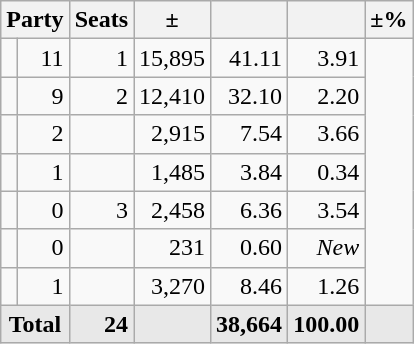<table class=wikitable>
<tr>
<th colspan=2 align=center>Party</th>
<th>Seats</th>
<th>±</th>
<th></th>
<th></th>
<th>±%</th>
</tr>
<tr>
<td></td>
<td align=right>11</td>
<td align=right>1</td>
<td align=right>15,895</td>
<td align=right>41.11</td>
<td align=right>3.91</td>
</tr>
<tr>
<td></td>
<td align=right>9</td>
<td align=right>2</td>
<td align=right>12,410</td>
<td align=right>32.10</td>
<td align=right>2.20</td>
</tr>
<tr>
<td></td>
<td align=right>2</td>
<td align=right></td>
<td align=right>2,915</td>
<td align=right>7.54</td>
<td align=right>3.66</td>
</tr>
<tr>
<td></td>
<td align=right>1</td>
<td align=right></td>
<td align=right>1,485</td>
<td align=right>3.84</td>
<td align=right>0.34</td>
</tr>
<tr>
<td></td>
<td align=right>0</td>
<td align=right>3</td>
<td align=right>2,458</td>
<td align=right>6.36</td>
<td align=right>3.54</td>
</tr>
<tr>
<td></td>
<td align=right>0</td>
<td align=right></td>
<td align=right>231</td>
<td align=right>0.60</td>
<td align=right><em>New</em></td>
</tr>
<tr>
<td></td>
<td align=right>1</td>
<td align=right></td>
<td align=right>3,270</td>
<td align=right>8.46</td>
<td align=right>1.26</td>
</tr>
<tr style="font-weight:bold; background:rgb(232,232,232);">
<td colspan=2 align=center>Total</td>
<td align=right>24</td>
<td align=center></td>
<td align=right>38,664</td>
<td align=center>100.00</td>
<td align=center></td>
</tr>
</table>
